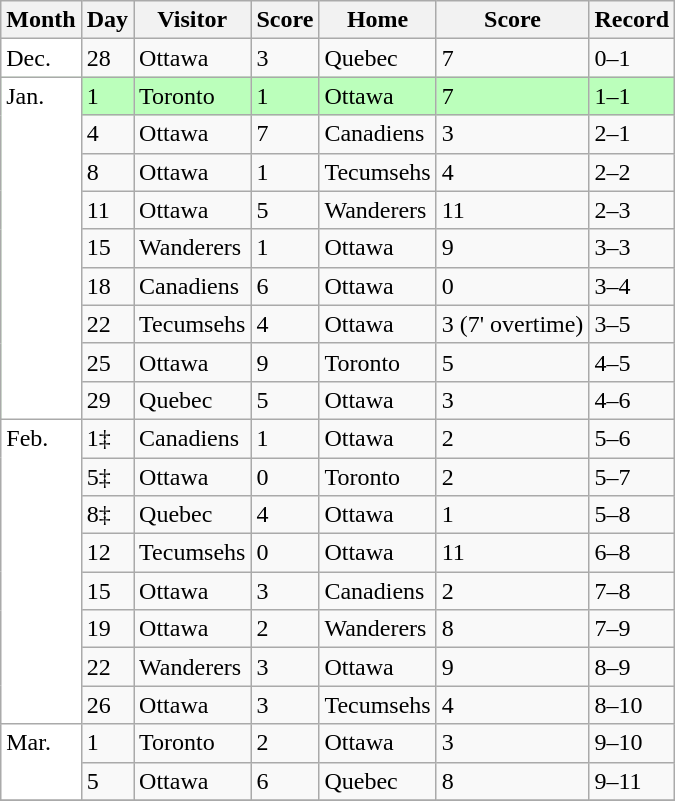<table class="wikitable">
<tr>
<th>Month</th>
<th>Day</th>
<th>Visitor</th>
<th>Score</th>
<th>Home</th>
<th>Score</th>
<th>Record</th>
</tr>
<tr>
<td valign=top bgcolor="#fff">Dec.</td>
<td>28</td>
<td>Ottawa</td>
<td>3</td>
<td>Quebec</td>
<td>7</td>
<td>0–1</td>
</tr>
<tr bgcolor="#bbffbb">
<td rowspan=9 valign=top bgcolor="#fff">Jan.</td>
<td>1</td>
<td>Toronto</td>
<td>1</td>
<td>Ottawa</td>
<td>7</td>
<td>1–1</td>
</tr>
<tr>
<td>4</td>
<td>Ottawa</td>
<td>7</td>
<td>Canadiens</td>
<td>3</td>
<td>2–1</td>
</tr>
<tr>
<td>8</td>
<td>Ottawa</td>
<td>1</td>
<td>Tecumsehs</td>
<td>4</td>
<td>2–2</td>
</tr>
<tr>
<td>11</td>
<td>Ottawa</td>
<td>5</td>
<td>Wanderers</td>
<td>11</td>
<td>2–3</td>
</tr>
<tr>
<td>15</td>
<td>Wanderers</td>
<td>1</td>
<td>Ottawa</td>
<td>9</td>
<td>3–3</td>
</tr>
<tr>
<td>18</td>
<td>Canadiens</td>
<td>6</td>
<td>Ottawa</td>
<td>0</td>
<td>3–4</td>
</tr>
<tr>
<td>22</td>
<td>Tecumsehs</td>
<td>4</td>
<td>Ottawa</td>
<td>3 (7' overtime)</td>
<td>3–5</td>
</tr>
<tr>
<td>25</td>
<td>Ottawa</td>
<td>9</td>
<td>Toronto</td>
<td>5</td>
<td>4–5</td>
</tr>
<tr>
<td>29</td>
<td>Quebec</td>
<td>5</td>
<td>Ottawa</td>
<td>3</td>
<td>4–6</td>
</tr>
<tr>
<td rowspan=8 valign=top bgcolor="#fff">Feb.</td>
<td>1‡</td>
<td>Canadiens</td>
<td>1</td>
<td>Ottawa</td>
<td>2</td>
<td>5–6</td>
</tr>
<tr>
<td>5‡</td>
<td>Ottawa</td>
<td>0</td>
<td>Toronto</td>
<td>2</td>
<td>5–7</td>
</tr>
<tr>
<td>8‡</td>
<td>Quebec</td>
<td>4</td>
<td>Ottawa</td>
<td>1</td>
<td>5–8</td>
</tr>
<tr>
<td>12</td>
<td>Tecumsehs</td>
<td>0</td>
<td>Ottawa</td>
<td>11</td>
<td>6–8</td>
</tr>
<tr>
<td>15</td>
<td>Ottawa</td>
<td>3</td>
<td>Canadiens</td>
<td>2</td>
<td>7–8</td>
</tr>
<tr>
<td>19</td>
<td>Ottawa</td>
<td>2</td>
<td>Wanderers</td>
<td>8</td>
<td>7–9</td>
</tr>
<tr>
<td>22</td>
<td>Wanderers</td>
<td>3</td>
<td>Ottawa</td>
<td>9</td>
<td>8–9</td>
</tr>
<tr>
<td>26</td>
<td>Ottawa</td>
<td>3</td>
<td>Tecumsehs</td>
<td>4</td>
<td>8–10</td>
</tr>
<tr>
<td rowspan=2  valign=top bgcolor="#fff">Mar.</td>
<td>1</td>
<td>Toronto</td>
<td>2</td>
<td>Ottawa</td>
<td>3</td>
<td>9–10</td>
</tr>
<tr>
<td>5</td>
<td>Ottawa</td>
<td>6</td>
<td>Quebec</td>
<td>8</td>
<td>9–11</td>
</tr>
<tr>
</tr>
</table>
